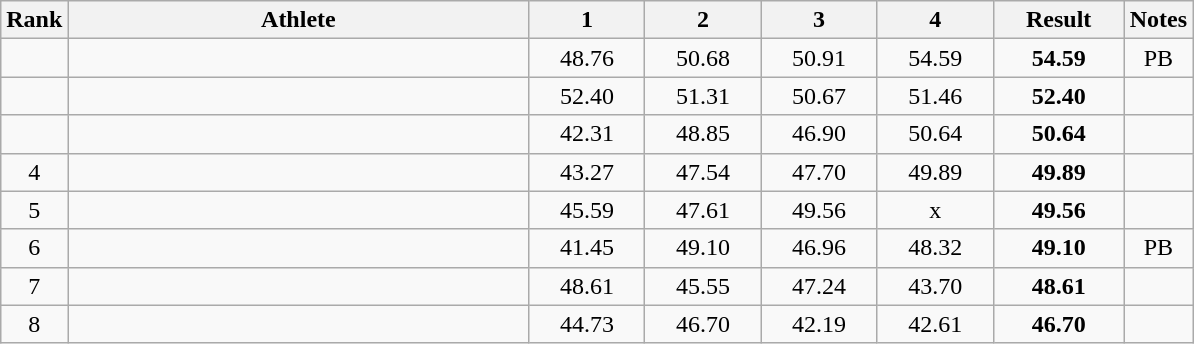<table class="wikitable" style="text-align:center">
<tr>
<th>Rank</th>
<th width=300>Athlete</th>
<th width=70>1</th>
<th width=70>2</th>
<th width=70>3</th>
<th width=70>4</th>
<th width=80>Result</th>
<th>Notes</th>
</tr>
<tr>
<td></td>
<td align=left></td>
<td>48.76</td>
<td>50.68</td>
<td>50.91</td>
<td>54.59</td>
<td><strong>54.59</strong></td>
<td>PB</td>
</tr>
<tr>
<td></td>
<td align=left></td>
<td>52.40</td>
<td>51.31</td>
<td>50.67</td>
<td>51.46</td>
<td><strong>52.40</strong></td>
<td></td>
</tr>
<tr>
<td></td>
<td align=left></td>
<td>42.31</td>
<td>48.85</td>
<td>46.90</td>
<td>50.64</td>
<td><strong>50.64</strong></td>
<td></td>
</tr>
<tr>
<td>4</td>
<td align=left></td>
<td>43.27</td>
<td>47.54</td>
<td>47.70</td>
<td>49.89</td>
<td><strong>49.89</strong></td>
<td></td>
</tr>
<tr>
<td>5</td>
<td align=left></td>
<td>45.59</td>
<td>47.61</td>
<td>49.56</td>
<td>x</td>
<td><strong>49.56</strong></td>
<td></td>
</tr>
<tr>
<td>6</td>
<td align=left></td>
<td>41.45</td>
<td>49.10</td>
<td>46.96</td>
<td>48.32</td>
<td><strong>49.10</strong></td>
<td>PB</td>
</tr>
<tr>
<td>7</td>
<td align=left></td>
<td>48.61</td>
<td>45.55</td>
<td>47.24</td>
<td>43.70</td>
<td><strong>48.61</strong></td>
<td></td>
</tr>
<tr>
<td>8</td>
<td align=left></td>
<td>44.73</td>
<td>46.70</td>
<td>42.19</td>
<td>42.61</td>
<td><strong>46.70</strong></td>
<td></td>
</tr>
</table>
